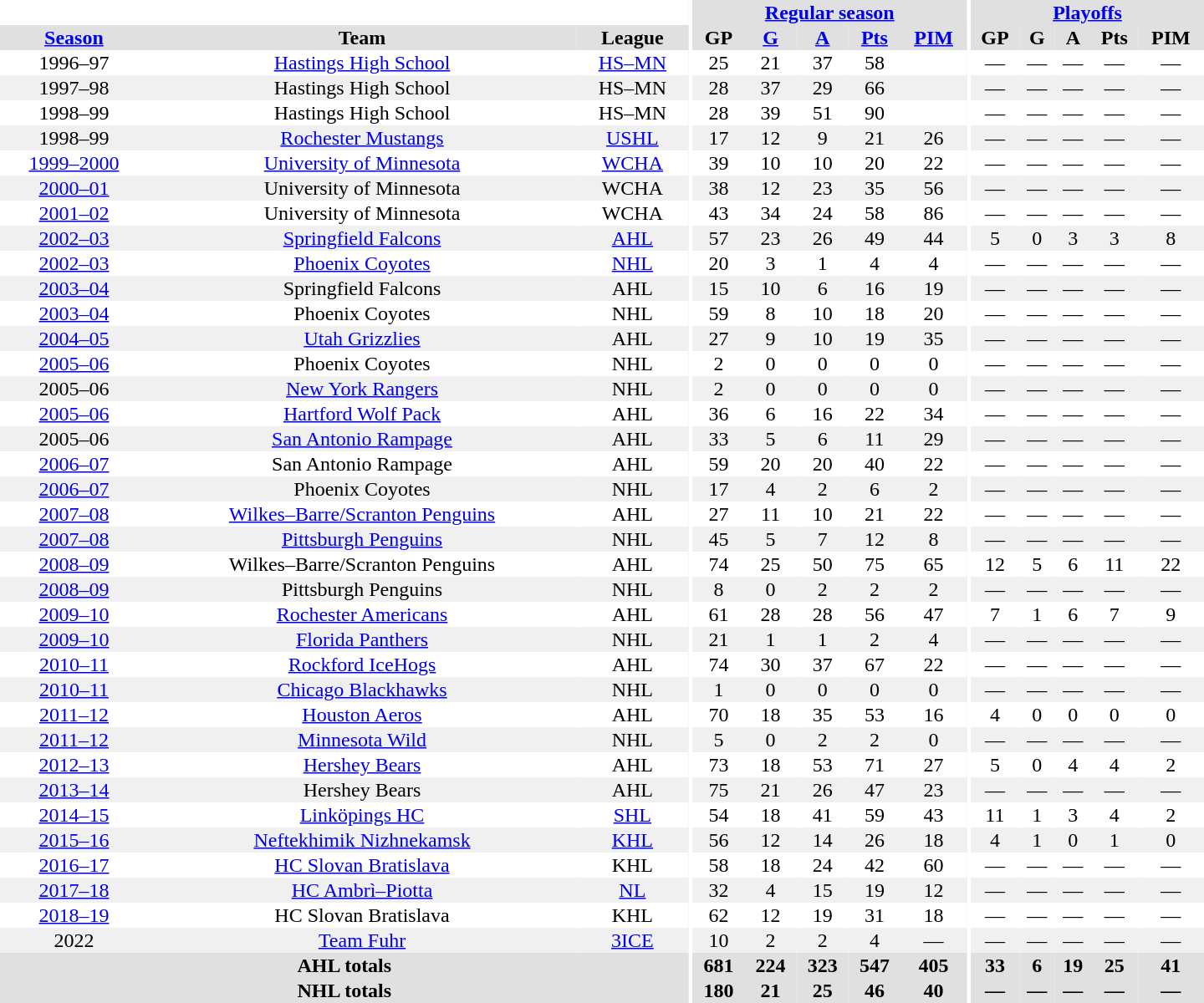<table border="0" cellpadding="1" cellspacing="0" style="text-align:center; width:60em">
<tr bgcolor="#e0e0e0">
<th colspan="3" bgcolor="#ffffff"></th>
<th rowspan="99" bgcolor="#ffffff"></th>
<th colspan="5"><a href='#'>Regular season</a></th>
<th rowspan="99" bgcolor="#ffffff"></th>
<th colspan="5"><a href='#'>Playoffs</a></th>
</tr>
<tr bgcolor="#e0e0e0">
<th><a href='#'>Season</a></th>
<th>Team</th>
<th>League</th>
<th>GP</th>
<th><a href='#'>G</a></th>
<th><a href='#'>A</a></th>
<th><a href='#'>Pts</a></th>
<th><a href='#'>PIM</a></th>
<th>GP</th>
<th>G</th>
<th>A</th>
<th>Pts</th>
<th>PIM</th>
</tr>
<tr>
<td>1996–97</td>
<td><a href='#'>Hastings High School</a></td>
<td><a href='#'>HS–MN</a></td>
<td>25</td>
<td>21</td>
<td>37</td>
<td>58</td>
<td></td>
<td>—</td>
<td>—</td>
<td>—</td>
<td>—</td>
<td>—</td>
</tr>
<tr bgcolor="#f0f0f0">
<td>1997–98</td>
<td>Hastings High School</td>
<td>HS–MN</td>
<td>28</td>
<td>37</td>
<td>29</td>
<td>66</td>
<td></td>
<td>—</td>
<td>—</td>
<td>—</td>
<td>—</td>
<td>—</td>
</tr>
<tr>
<td>1998–99</td>
<td>Hastings High School</td>
<td>HS–MN</td>
<td>28</td>
<td>39</td>
<td>51</td>
<td>90</td>
<td></td>
<td>—</td>
<td>—</td>
<td>—</td>
<td>—</td>
<td>—</td>
</tr>
<tr bgcolor="#f0f0f0">
<td>1998–99</td>
<td><a href='#'>Rochester Mustangs</a></td>
<td><a href='#'>USHL</a></td>
<td>17</td>
<td>12</td>
<td>9</td>
<td>21</td>
<td>26</td>
<td>—</td>
<td>—</td>
<td>—</td>
<td>—</td>
<td>—</td>
</tr>
<tr>
<td><a href='#'>1999–2000</a></td>
<td><a href='#'>University of Minnesota</a></td>
<td><a href='#'>WCHA</a></td>
<td>39</td>
<td>10</td>
<td>10</td>
<td>20</td>
<td>22</td>
<td>—</td>
<td>—</td>
<td>—</td>
<td>—</td>
<td>—</td>
</tr>
<tr bgcolor="#f0f0f0">
<td><a href='#'>2000–01</a></td>
<td>University of Minnesota</td>
<td>WCHA</td>
<td>38</td>
<td>12</td>
<td>23</td>
<td>35</td>
<td>56</td>
<td>—</td>
<td>—</td>
<td>—</td>
<td>—</td>
<td>—</td>
</tr>
<tr>
<td><a href='#'>2001–02</a></td>
<td>University of Minnesota</td>
<td>WCHA</td>
<td>43</td>
<td>34</td>
<td>24</td>
<td>58</td>
<td>86</td>
<td>—</td>
<td>—</td>
<td>—</td>
<td>—</td>
<td>—</td>
</tr>
<tr bgcolor="#f0f0f0">
<td><a href='#'>2002–03</a></td>
<td><a href='#'>Springfield Falcons</a></td>
<td><a href='#'>AHL</a></td>
<td>57</td>
<td>23</td>
<td>26</td>
<td>49</td>
<td>44</td>
<td>5</td>
<td>0</td>
<td>3</td>
<td>3</td>
<td>8</td>
</tr>
<tr>
<td><a href='#'>2002–03</a></td>
<td><a href='#'>Phoenix Coyotes</a></td>
<td><a href='#'>NHL</a></td>
<td>20</td>
<td>3</td>
<td>1</td>
<td>4</td>
<td>4</td>
<td>—</td>
<td>—</td>
<td>—</td>
<td>—</td>
<td>—</td>
</tr>
<tr bgcolor="#f0f0f0">
<td><a href='#'>2003–04</a></td>
<td>Springfield Falcons</td>
<td>AHL</td>
<td>15</td>
<td>10</td>
<td>6</td>
<td>16</td>
<td>19</td>
<td>—</td>
<td>—</td>
<td>—</td>
<td>—</td>
<td>—</td>
</tr>
<tr>
<td><a href='#'>2003–04</a></td>
<td>Phoenix Coyotes</td>
<td>NHL</td>
<td>59</td>
<td>8</td>
<td>10</td>
<td>18</td>
<td>20</td>
<td>—</td>
<td>—</td>
<td>—</td>
<td>—</td>
<td>—</td>
</tr>
<tr bgcolor="#f0f0f0">
<td><a href='#'>2004–05</a></td>
<td><a href='#'>Utah Grizzlies</a></td>
<td>AHL</td>
<td>27</td>
<td>9</td>
<td>10</td>
<td>19</td>
<td>35</td>
<td>—</td>
<td>—</td>
<td>—</td>
<td>—</td>
<td>—</td>
</tr>
<tr>
<td><a href='#'>2005–06</a></td>
<td>Phoenix Coyotes</td>
<td>NHL</td>
<td>2</td>
<td>0</td>
<td>0</td>
<td>0</td>
<td>0</td>
<td>—</td>
<td>—</td>
<td>—</td>
<td>—</td>
<td>—</td>
</tr>
<tr bgcolor="#f0f0f0">
<td>2005–06</td>
<td><a href='#'>New York Rangers</a></td>
<td>NHL</td>
<td>2</td>
<td>0</td>
<td>0</td>
<td>0</td>
<td>0</td>
<td>—</td>
<td>—</td>
<td>—</td>
<td>—</td>
<td>—</td>
</tr>
<tr>
<td><a href='#'>2005–06</a></td>
<td><a href='#'>Hartford Wolf Pack</a></td>
<td>AHL</td>
<td>36</td>
<td>6</td>
<td>16</td>
<td>22</td>
<td>34</td>
<td>—</td>
<td>—</td>
<td>—</td>
<td>—</td>
<td>—</td>
</tr>
<tr bgcolor="#f0f0f0">
<td>2005–06</td>
<td><a href='#'>San Antonio Rampage</a></td>
<td>AHL</td>
<td>33</td>
<td>5</td>
<td>6</td>
<td>11</td>
<td>29</td>
<td>—</td>
<td>—</td>
<td>—</td>
<td>—</td>
<td>—</td>
</tr>
<tr>
<td><a href='#'>2006–07</a></td>
<td>San Antonio Rampage</td>
<td>AHL</td>
<td>59</td>
<td>20</td>
<td>20</td>
<td>40</td>
<td>22</td>
<td>—</td>
<td>—</td>
<td>—</td>
<td>—</td>
<td>—</td>
</tr>
<tr bgcolor="#f0f0f0">
<td><a href='#'>2006–07</a></td>
<td>Phoenix Coyotes</td>
<td>NHL</td>
<td>17</td>
<td>4</td>
<td>2</td>
<td>6</td>
<td>2</td>
<td>—</td>
<td>—</td>
<td>—</td>
<td>—</td>
<td>—</td>
</tr>
<tr>
<td><a href='#'>2007–08</a></td>
<td><a href='#'>Wilkes–Barre/Scranton Penguins</a></td>
<td>AHL</td>
<td>27</td>
<td>11</td>
<td>10</td>
<td>21</td>
<td>22</td>
<td>—</td>
<td>—</td>
<td>—</td>
<td>—</td>
<td>—</td>
</tr>
<tr bgcolor="#f0f0f0">
<td><a href='#'>2007–08</a></td>
<td><a href='#'>Pittsburgh Penguins</a></td>
<td>NHL</td>
<td>45</td>
<td>5</td>
<td>7</td>
<td>12</td>
<td>8</td>
<td>—</td>
<td>—</td>
<td>—</td>
<td>—</td>
<td>—</td>
</tr>
<tr>
<td><a href='#'>2008–09</a></td>
<td>Wilkes–Barre/Scranton Penguins</td>
<td>AHL</td>
<td>74</td>
<td>25</td>
<td>50</td>
<td>75</td>
<td>65</td>
<td>12</td>
<td>5</td>
<td>6</td>
<td>11</td>
<td>22</td>
</tr>
<tr bgcolor="#f0f0f0">
<td><a href='#'>2008–09</a></td>
<td>Pittsburgh Penguins</td>
<td>NHL</td>
<td>8</td>
<td>0</td>
<td>2</td>
<td>2</td>
<td>2</td>
<td>—</td>
<td>—</td>
<td>—</td>
<td>—</td>
<td>—</td>
</tr>
<tr>
<td><a href='#'>2009–10</a></td>
<td><a href='#'>Rochester Americans</a></td>
<td>AHL</td>
<td>61</td>
<td>28</td>
<td>28</td>
<td>56</td>
<td>47</td>
<td>7</td>
<td>1</td>
<td>6</td>
<td>7</td>
<td>9</td>
</tr>
<tr bgcolor="#f0f0f0">
<td><a href='#'>2009–10</a></td>
<td><a href='#'>Florida Panthers</a></td>
<td>NHL</td>
<td>21</td>
<td>1</td>
<td>1</td>
<td>2</td>
<td>4</td>
<td>—</td>
<td>—</td>
<td>—</td>
<td>—</td>
<td>—</td>
</tr>
<tr>
<td><a href='#'>2010–11</a></td>
<td><a href='#'>Rockford IceHogs</a></td>
<td>AHL</td>
<td>74</td>
<td>30</td>
<td>37</td>
<td>67</td>
<td>22</td>
<td>—</td>
<td>—</td>
<td>—</td>
<td>—</td>
<td>—</td>
</tr>
<tr bgcolor="#f0f0f0">
<td><a href='#'>2010–11</a></td>
<td><a href='#'>Chicago Blackhawks</a></td>
<td>NHL</td>
<td>1</td>
<td>0</td>
<td>0</td>
<td>0</td>
<td>0</td>
<td>—</td>
<td>—</td>
<td>—</td>
<td>—</td>
<td>—</td>
</tr>
<tr>
<td><a href='#'>2011–12</a></td>
<td><a href='#'>Houston Aeros</a></td>
<td>AHL</td>
<td>70</td>
<td>18</td>
<td>35</td>
<td>53</td>
<td>16</td>
<td>4</td>
<td>0</td>
<td>0</td>
<td>0</td>
<td>0</td>
</tr>
<tr bgcolor="#f0f0f0">
<td><a href='#'>2011–12</a></td>
<td><a href='#'>Minnesota Wild</a></td>
<td>NHL</td>
<td>5</td>
<td>0</td>
<td>2</td>
<td>2</td>
<td>0</td>
<td>—</td>
<td>—</td>
<td>—</td>
<td>—</td>
<td>—</td>
</tr>
<tr>
<td><a href='#'>2012–13</a></td>
<td><a href='#'>Hershey Bears</a></td>
<td>AHL</td>
<td>73</td>
<td>18</td>
<td>53</td>
<td>71</td>
<td>27</td>
<td>5</td>
<td>0</td>
<td>4</td>
<td>4</td>
<td>2</td>
</tr>
<tr bgcolor="#f0f0f0">
<td><a href='#'>2013–14</a></td>
<td>Hershey Bears</td>
<td>AHL</td>
<td>75</td>
<td>21</td>
<td>26</td>
<td>47</td>
<td>23</td>
<td>—</td>
<td>—</td>
<td>—</td>
<td>—</td>
<td>—</td>
</tr>
<tr>
<td><a href='#'>2014–15</a></td>
<td><a href='#'>Linköpings HC</a></td>
<td><a href='#'>SHL</a></td>
<td>54</td>
<td>18</td>
<td>41</td>
<td>59</td>
<td>43</td>
<td>11</td>
<td>1</td>
<td>3</td>
<td>4</td>
<td>2</td>
</tr>
<tr bgcolor="#f0f0f0">
<td><a href='#'>2015–16</a></td>
<td><a href='#'>Neftekhimik Nizhnekamsk</a></td>
<td><a href='#'>KHL</a></td>
<td>56</td>
<td>12</td>
<td>14</td>
<td>26</td>
<td>18</td>
<td>4</td>
<td>1</td>
<td>0</td>
<td>1</td>
<td>0</td>
</tr>
<tr>
<td><a href='#'>2016–17</a></td>
<td><a href='#'>HC Slovan Bratislava</a></td>
<td>KHL</td>
<td>58</td>
<td>18</td>
<td>24</td>
<td>42</td>
<td>60</td>
<td>—</td>
<td>—</td>
<td>—</td>
<td>—</td>
<td>—</td>
</tr>
<tr bgcolor="#f0f0f0">
<td><a href='#'>2017–18</a></td>
<td><a href='#'>HC Ambrì–Piotta</a></td>
<td><a href='#'>NL</a></td>
<td>32</td>
<td>4</td>
<td>15</td>
<td>19</td>
<td>12</td>
<td>—</td>
<td>—</td>
<td>—</td>
<td>—</td>
<td>—</td>
</tr>
<tr>
<td><a href='#'>2018–19</a></td>
<td>HC Slovan Bratislava</td>
<td>KHL</td>
<td>62</td>
<td>12</td>
<td>19</td>
<td>31</td>
<td>18</td>
<td>—</td>
<td>—</td>
<td>—</td>
<td>—</td>
<td>—</td>
</tr>
<tr bgcolor="#f0f0f0">
<td>2022</td>
<td><a href='#'>Team Fuhr</a></td>
<td><a href='#'>3ICE</a></td>
<td>10</td>
<td>2</td>
<td>2</td>
<td>4</td>
<td>—</td>
<td>—</td>
<td>—</td>
<td>—</td>
<td>—</td>
<td>—</td>
</tr>
<tr bgcolor="#e0e0e0">
<th colspan="3">AHL totals</th>
<th>681</th>
<th>224</th>
<th>323</th>
<th>547</th>
<th>405</th>
<th>33</th>
<th>6</th>
<th>19</th>
<th>25</th>
<th>41</th>
</tr>
<tr bgcolor="#e0e0e0">
<th colspan="3">NHL totals</th>
<th>180</th>
<th>21</th>
<th>25</th>
<th>46</th>
<th>40</th>
<th>—</th>
<th>—</th>
<th>—</th>
<th>—</th>
<th>—</th>
</tr>
</table>
